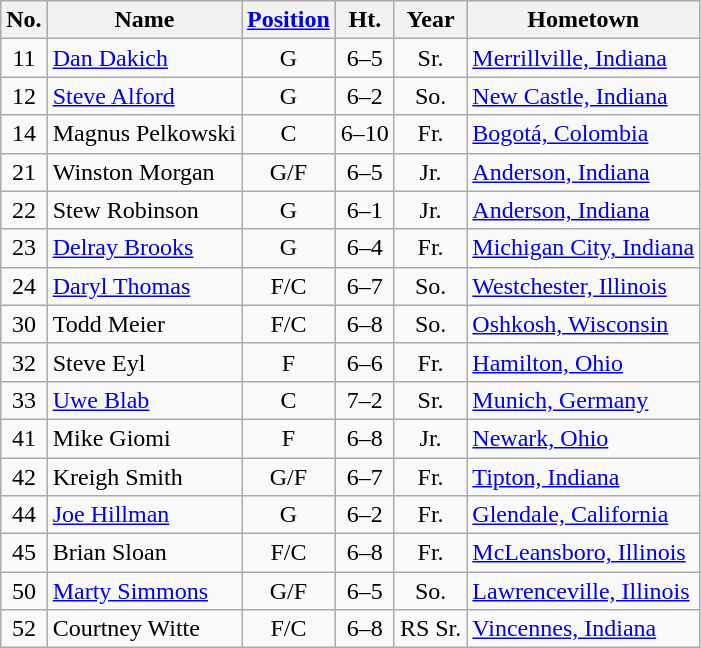<table class="wikitable" style="text-align:center">
<tr>
<th>No.</th>
<th>Name</th>
<th><a href='#'>Position</a></th>
<th>Ht.</th>
<th>Year</th>
<th>Hometown</th>
</tr>
<tr>
<td>11</td>
<td style="text-align:left"><a href='#'>Dan Dakich</a></td>
<td>G</td>
<td>6–5</td>
<td>Sr.</td>
<td style="text-align:left"><a href='#'>Merrillville, Indiana</a></td>
</tr>
<tr>
<td>12</td>
<td style="text-align:left"><a href='#'>Steve Alford</a></td>
<td>G</td>
<td>6–2</td>
<td>So.</td>
<td style="text-align:left"><a href='#'>New Castle, Indiana</a></td>
</tr>
<tr>
<td>14</td>
<td style="text-align:left">Magnus Pelkowski</td>
<td>C</td>
<td>6–10</td>
<td>Fr.</td>
<td style="text-align:left"><a href='#'>Bogotá, Colombia</a></td>
</tr>
<tr>
<td>21</td>
<td style="text-align:left">Winston Morgan</td>
<td>G/F</td>
<td>6–5</td>
<td>Jr.</td>
<td style="text-align:left"><a href='#'>Anderson, Indiana</a></td>
</tr>
<tr>
<td>22</td>
<td style="text-align:left">Stew Robinson</td>
<td>G</td>
<td>6–1</td>
<td>Jr.</td>
<td style="text-align:left"><a href='#'>Anderson, Indiana</a></td>
</tr>
<tr>
<td>23</td>
<td style="text-align:left"><a href='#'>Delray Brooks</a></td>
<td>G</td>
<td>6–4</td>
<td>Fr.</td>
<td style="text-align:left"><a href='#'>Michigan City, Indiana</a></td>
</tr>
<tr>
<td>24</td>
<td style="text-align:left"><a href='#'>Daryl Thomas</a></td>
<td>F/C</td>
<td>6–7</td>
<td>So.</td>
<td style="text-align:left"><a href='#'>Westchester, Illinois</a></td>
</tr>
<tr>
<td>30</td>
<td style="text-align:left">Todd Meier</td>
<td>F/C</td>
<td>6–8</td>
<td>So.</td>
<td style="text-align:left"><a href='#'>Oshkosh, Wisconsin</a></td>
</tr>
<tr>
<td>32</td>
<td style="text-align:left">Steve Eyl</td>
<td>F</td>
<td>6–6</td>
<td>Fr.</td>
<td style="text-align:left"><a href='#'>Hamilton, Ohio</a></td>
</tr>
<tr>
<td>33</td>
<td style="text-align:left"><a href='#'>Uwe Blab</a></td>
<td>C</td>
<td>7–2</td>
<td>Sr.</td>
<td style="text-align:left"><a href='#'>Munich, Germany</a></td>
</tr>
<tr>
<td>41</td>
<td style="text-align:left">Mike Giomi</td>
<td>F</td>
<td>6–8</td>
<td>Jr.</td>
<td style="text-align:left"><a href='#'>Newark, Ohio</a></td>
</tr>
<tr>
<td>42</td>
<td style="text-align:left">Kreigh Smith</td>
<td>G/F</td>
<td>6–7</td>
<td>Fr.</td>
<td style="text-align:left"><a href='#'>Tipton, Indiana</a></td>
</tr>
<tr>
<td>44</td>
<td style="text-align:left"><a href='#'>Joe Hillman</a></td>
<td>G</td>
<td>6–2</td>
<td>Fr.</td>
<td style="text-align:left"><a href='#'>Glendale, California</a></td>
</tr>
<tr>
<td>45</td>
<td style="text-align:left">Brian Sloan</td>
<td>F/C</td>
<td>6–8</td>
<td>Fr.</td>
<td style="text-align:left"><a href='#'>McLeansboro, Illinois</a></td>
</tr>
<tr>
<td>50</td>
<td style="text-align:left"><a href='#'>Marty Simmons</a></td>
<td>G/F</td>
<td>6–5</td>
<td>So.</td>
<td style="text-align:left"><a href='#'>Lawrenceville, Illinois</a></td>
</tr>
<tr>
<td>52</td>
<td style="text-align:left">Courtney Witte</td>
<td>F/C</td>
<td>6–8</td>
<td>RS Sr.</td>
<td style="text-align:left"><a href='#'>Vincennes, Indiana</a></td>
</tr>
</table>
